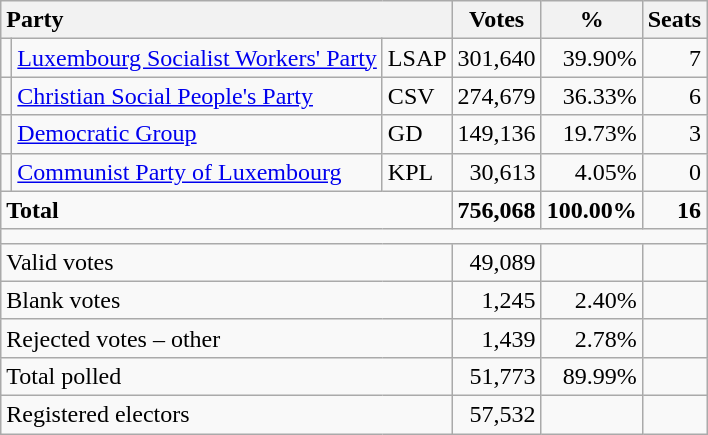<table class="wikitable" border="1" style="text-align:right;">
<tr>
<th style="text-align:left;" valign=bottom colspan=3>Party</th>
<th align=center valign=bottom width="50">Votes</th>
<th align=center valign=bottom width="50">%</th>
<th align=center>Seats</th>
</tr>
<tr>
<td></td>
<td align=left><a href='#'>Luxembourg Socialist Workers' Party</a></td>
<td align=left>LSAP</td>
<td>301,640</td>
<td>39.90%</td>
<td>7</td>
</tr>
<tr>
<td></td>
<td align=left><a href='#'>Christian Social People's Party</a></td>
<td align=left>CSV</td>
<td>274,679</td>
<td>36.33%</td>
<td>6</td>
</tr>
<tr>
<td></td>
<td align=left><a href='#'>Democratic Group</a></td>
<td align=left>GD</td>
<td>149,136</td>
<td>19.73%</td>
<td>3</td>
</tr>
<tr>
<td></td>
<td align=left><a href='#'>Communist Party of Luxembourg</a></td>
<td align=left>KPL</td>
<td>30,613</td>
<td>4.05%</td>
<td>0</td>
</tr>
<tr style="font-weight:bold">
<td align=left colspan=3>Total</td>
<td>756,068</td>
<td>100.00%</td>
<td>16</td>
</tr>
<tr>
<td colspan=6 height="2"></td>
</tr>
<tr>
<td align=left colspan=3>Valid votes</td>
<td>49,089</td>
<td></td>
<td></td>
</tr>
<tr>
<td align=left colspan=3>Blank votes</td>
<td>1,245</td>
<td>2.40%</td>
<td></td>
</tr>
<tr>
<td align=left colspan=3>Rejected votes – other</td>
<td>1,439</td>
<td>2.78%</td>
<td></td>
</tr>
<tr>
<td align=left colspan=3>Total polled</td>
<td>51,773</td>
<td>89.99%</td>
<td></td>
</tr>
<tr>
<td align=left colspan=3>Registered electors</td>
<td>57,532</td>
<td></td>
<td></td>
</tr>
</table>
